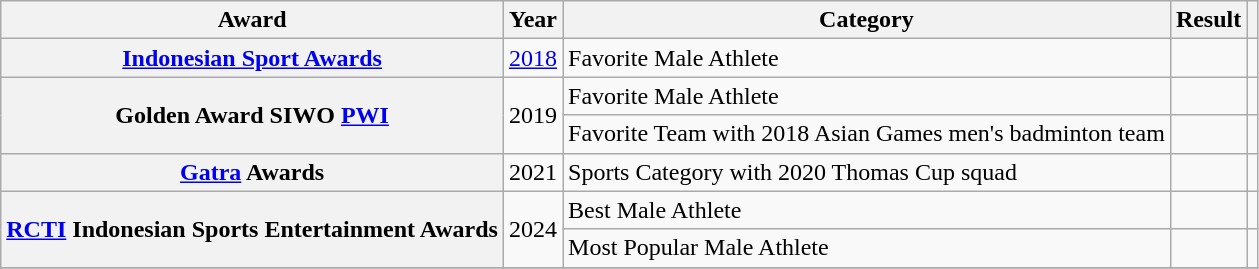<table class="wikitable plainrowheaders sortable">
<tr>
<th scope="col">Award</th>
<th scope="col">Year</th>
<th scope="col">Category</th>
<th scope="col">Result</th>
<th scope="col" class="unsortable"></th>
</tr>
<tr>
<th scope="row"><a href='#'>Indonesian Sport Awards</a></th>
<td><a href='#'>2018</a></td>
<td>Favorite Male Athlete</td>
<td></td>
<td></td>
</tr>
<tr>
<th rowspan="2" scope="row">Golden Award SIWO <a href='#'>PWI</a></th>
<td rowspan="2">2019</td>
<td>Favorite Male Athlete</td>
<td></td>
<td></td>
</tr>
<tr>
<td>Favorite Team with 2018 Asian Games men's badminton team</td>
<td></td>
<td></td>
</tr>
<tr>
<th scope="row"><a href='#'>Gatra</a> Awards</th>
<td>2021</td>
<td>Sports Category with 2020 Thomas Cup squad</td>
<td></td>
<td></td>
</tr>
<tr>
<th rowspan="2" scope="row"><a href='#'>RCTI</a> Indonesian Sports Entertainment Awards</th>
<td rowspan="2">2024</td>
<td>Best Male Athlete</td>
<td></td>
<td></td>
</tr>
<tr>
<td>Most Popular Male Athlete</td>
<td></td>
<td></td>
</tr>
<tr>
</tr>
</table>
